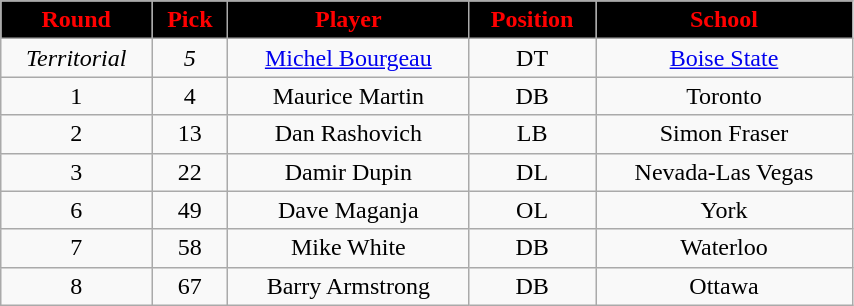<table class="wikitable" style="text-align:center" width="45%">
<tr align="center"  style="background:black;color:#FF0000;">
<td><strong>Round</strong></td>
<td><strong>Pick</strong></td>
<td><strong>Player</strong></td>
<td><strong>Position</strong></td>
<td><strong>School</strong></td>
</tr>
<tr>
<td><em>Territorial</em></td>
<td><em>5</em></td>
<td><a href='#'>Michel Bourgeau</a></td>
<td>DT</td>
<td><a href='#'>Boise State</a></td>
</tr>
<tr>
<td>1</td>
<td>4</td>
<td>Maurice Martin</td>
<td>DB</td>
<td>Toronto</td>
</tr>
<tr>
<td>2</td>
<td>13</td>
<td>Dan Rashovich</td>
<td>LB</td>
<td>Simon Fraser</td>
</tr>
<tr>
<td>3</td>
<td>22</td>
<td>Damir Dupin</td>
<td>DL</td>
<td>Nevada-Las Vegas</td>
</tr>
<tr>
<td>6</td>
<td>49</td>
<td>Dave Maganja</td>
<td>OL</td>
<td>York</td>
</tr>
<tr>
<td>7</td>
<td>58</td>
<td>Mike White</td>
<td>DB</td>
<td>Waterloo</td>
</tr>
<tr>
<td>8</td>
<td>67</td>
<td>Barry Armstrong</td>
<td>DB</td>
<td>Ottawa</td>
</tr>
</table>
